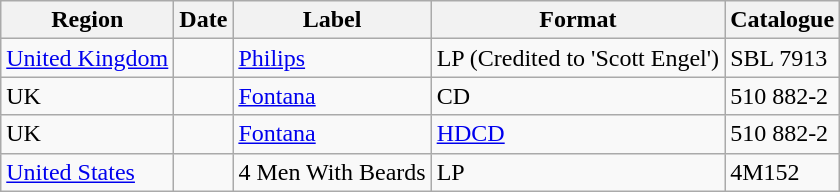<table class="wikitable">
<tr>
<th>Region</th>
<th>Date</th>
<th>Label</th>
<th>Format</th>
<th>Catalogue</th>
</tr>
<tr>
<td><a href='#'>United Kingdom</a></td>
<td></td>
<td><a href='#'>Philips</a></td>
<td>LP (Credited to 'Scott Engel')</td>
<td>SBL 7913</td>
</tr>
<tr>
<td>UK</td>
<td></td>
<td><a href='#'>Fontana</a></td>
<td>CD</td>
<td>510 882-2</td>
</tr>
<tr>
<td>UK</td>
<td></td>
<td><a href='#'>Fontana</a></td>
<td><a href='#'>HDCD</a></td>
<td>510 882-2</td>
</tr>
<tr>
<td><a href='#'>United States</a></td>
<td></td>
<td>4 Men With Beards</td>
<td>LP</td>
<td>4M152</td>
</tr>
</table>
